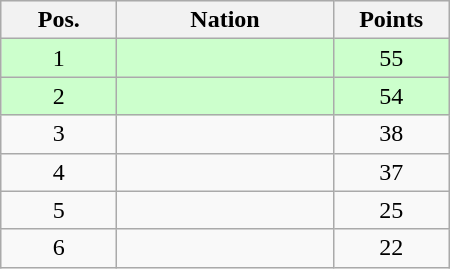<table class="wikitable gauche" cellspacing="1" style="width:300px;">
<tr style="background:#efefef; text-align:center;">
<th style="width:70px;">Pos.</th>
<th>Nation</th>
<th style="width:70px;">Points</th>
</tr>
<tr style="vertical-align:top; text-align:center; background:#ccffcc;">
<td>1</td>
<td style="text-align:left;"></td>
<td>55</td>
</tr>
<tr style="vertical-align:top; text-align:center; background:#ccffcc;">
<td>2</td>
<td style="text-align:left;"></td>
<td>54</td>
</tr>
<tr style="vertical-align:top; text-align:center;">
<td>3</td>
<td style="text-align:left;"></td>
<td>38</td>
</tr>
<tr style="vertical-align:top; text-align:center;">
<td>4</td>
<td style="text-align:left;"></td>
<td>37</td>
</tr>
<tr style="vertical-align:top; text-align:center;">
<td>5</td>
<td style="text-align:left;"></td>
<td>25</td>
</tr>
<tr style="vertical-align:top; text-align:center;">
<td>6</td>
<td style="text-align:left;"></td>
<td>22</td>
</tr>
</table>
